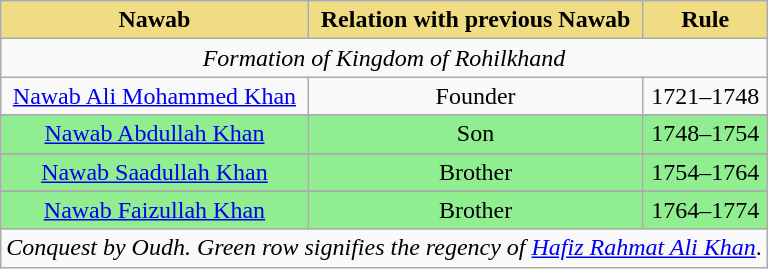<table class="wikitable">
<tr>
<th style="background-color:#F0DC82">Nawab</th>
<th style="background-color:#F0DC82">Relation with previous Nawab</th>
<th style="background-color:#F0DC82">Rule</th>
</tr>
<tr>
<td colspan=4 align="center"><em>Formation of Kingdom of Rohilkhand</em></td>
</tr>
<tr>
<td align="center"><a href='#'>Nawab Ali Mohammed Khan</a><br></td>
<td align="center">Founder<br></td>
<td align="center">1721–1748</td>
</tr>
<tr>
</tr>
<tr style="background:lightgreen">
<td align="center"><a href='#'>Nawab Abdullah Khan</a> <br></td>
<td align="center">Son</td>
<td align="center">1748–1754</td>
</tr>
<tr>
</tr>
<tr style="background:lightgreen">
<td align="center"><a href='#'>Nawab Saadullah Khan</a> <br></td>
<td align="center">Brother</td>
<td align="center">1754–1764</td>
</tr>
<tr>
</tr>
<tr style="background:lightgreen">
<td align="center"><a href='#'>Nawab Faizullah Khan</a><br></td>
<td align="center">Brother</td>
<td align="center">1764–1774</td>
</tr>
<tr>
<td colspan=4 align="center"><em>Conquest by Oudh. Green row signifies the regency of <a href='#'>Hafiz Rahmat Ali Khan</a></em>.</td>
</tr>
</table>
